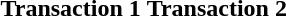<table>
<tr>
<th>Transaction 1</th>
<th>Transaction 2</th>
</tr>
<tr>
<td></td>
<td></td>
</tr>
<tr>
<td></td>
<td></td>
</tr>
<tr>
<td></td>
</tr>
</table>
